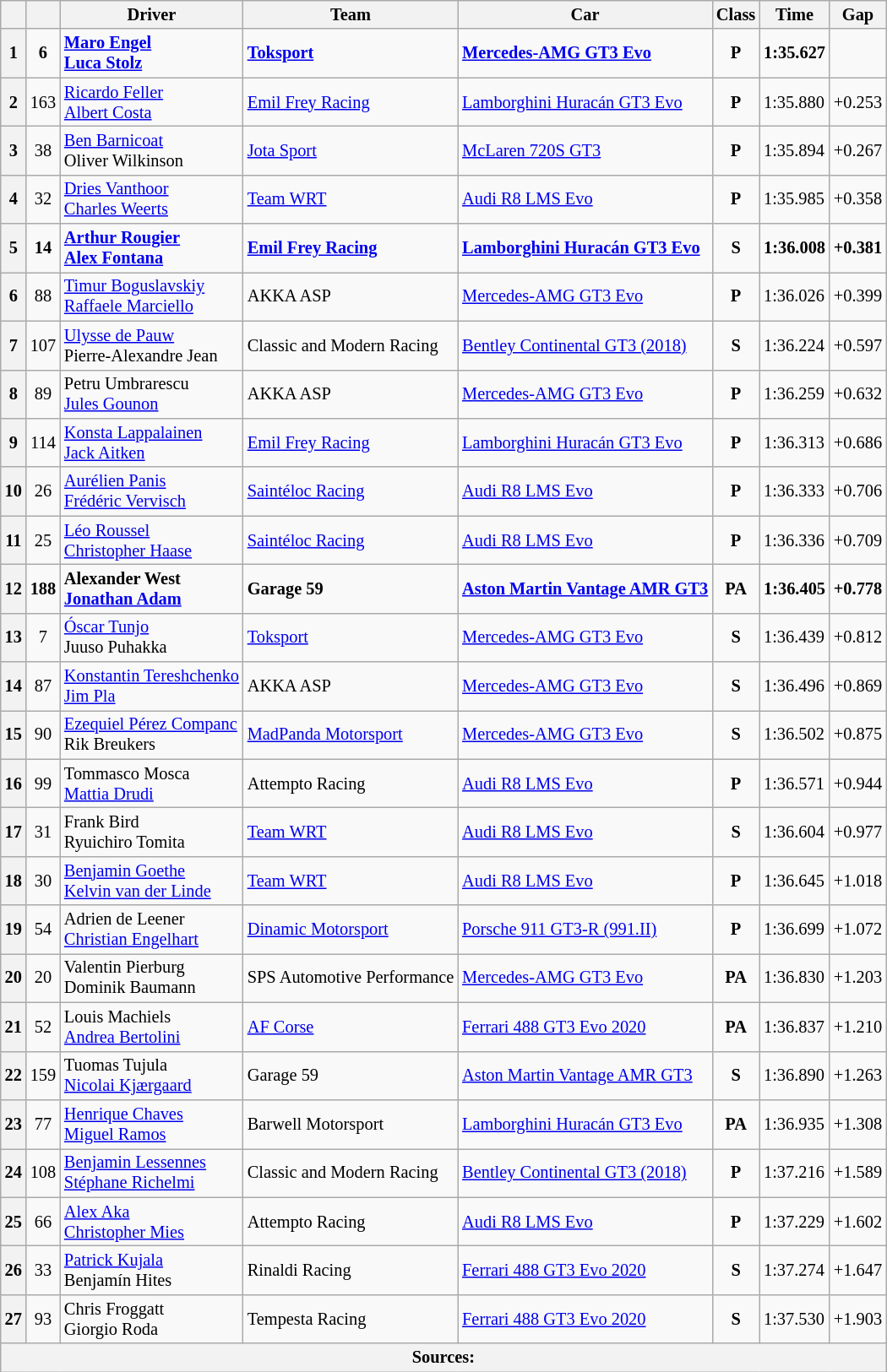<table class="wikitable" style="font-size: 85%">
<tr>
<th></th>
<th></th>
<th>Driver</th>
<th>Team</th>
<th>Car</th>
<th>Class</th>
<th>Time</th>
<th>Gap</th>
</tr>
<tr style="font-weight:bold">
<th>1</th>
<td align=center>6</td>
<td> <a href='#'>Maro Engel</a><br> <a href='#'>Luca Stolz</a></td>
<td> <a href='#'>Toksport</a></td>
<td><a href='#'>Mercedes-AMG GT3 Evo</a></td>
<td align=center><strong><span>P</span></strong></td>
<td>1:35.627</td>
<td></td>
</tr>
<tr>
<th>2</th>
<td align=center>163</td>
<td> <a href='#'>Ricardo Feller</a><br> <a href='#'>Albert Costa</a></td>
<td> <a href='#'>Emil Frey Racing</a></td>
<td><a href='#'>Lamborghini Huracán GT3 Evo</a></td>
<td align=center><strong><span>P</span></strong></td>
<td>1:35.880</td>
<td>+0.253</td>
</tr>
<tr>
<th>3</th>
<td align=center>38</td>
<td> <a href='#'>Ben Barnicoat</a><br> Oliver Wilkinson</td>
<td> <a href='#'>Jota Sport</a></td>
<td><a href='#'>McLaren 720S GT3</a></td>
<td align=center><strong><span>P</span></strong></td>
<td>1:35.894</td>
<td>+0.267</td>
</tr>
<tr>
<th>4</th>
<td align=center>32</td>
<td> <a href='#'>Dries Vanthoor</a><br> <a href='#'>Charles Weerts</a></td>
<td> <a href='#'>Team WRT</a></td>
<td><a href='#'>Audi R8 LMS Evo</a></td>
<td align=center><strong><span>P</span></strong></td>
<td>1:35.985</td>
<td>+0.358</td>
</tr>
<tr style="font-weight:bold">
<th>5</th>
<td align=center>14</td>
<td> <a href='#'>Arthur Rougier</a><br> <a href='#'>Alex Fontana</a></td>
<td> <a href='#'>Emil Frey Racing</a></td>
<td><a href='#'>Lamborghini Huracán GT3 Evo</a></td>
<td align=center><strong><span>S</span></strong></td>
<td>1:36.008</td>
<td>+0.381</td>
</tr>
<tr>
<th>6</th>
<td align=center>88</td>
<td> <a href='#'>Timur Boguslavskiy</a><br> <a href='#'>Raffaele Marciello</a></td>
<td> AKKA ASP</td>
<td><a href='#'>Mercedes-AMG GT3 Evo</a></td>
<td align=center><strong><span>P</span></strong></td>
<td>1:36.026</td>
<td>+0.399</td>
</tr>
<tr>
<th>7</th>
<td align=center>107</td>
<td> <a href='#'>Ulysse de Pauw</a><br> Pierre-Alexandre Jean</td>
<td> Classic and Modern Racing</td>
<td><a href='#'>Bentley Continental GT3 (2018)</a></td>
<td align=center><strong><span>S</span></strong></td>
<td>1:36.224</td>
<td>+0.597</td>
</tr>
<tr>
<th>8</th>
<td align=center>89</td>
<td> Petru Umbrarescu<br> <a href='#'>Jules Gounon</a></td>
<td> AKKA ASP</td>
<td><a href='#'>Mercedes-AMG GT3 Evo</a></td>
<td align=center><strong><span>P</span></strong></td>
<td>1:36.259</td>
<td>+0.632</td>
</tr>
<tr>
<th>9</th>
<td align=center>114</td>
<td> <a href='#'>Konsta Lappalainen</a><br> <a href='#'>Jack Aitken</a></td>
<td> <a href='#'>Emil Frey Racing</a></td>
<td><a href='#'>Lamborghini Huracán GT3 Evo</a></td>
<td align=center><strong><span>P</span></strong></td>
<td>1:36.313</td>
<td>+0.686</td>
</tr>
<tr>
<th>10</th>
<td align=center>26</td>
<td> <a href='#'>Aurélien Panis</a><br> <a href='#'>Frédéric Vervisch</a></td>
<td> <a href='#'>Saintéloc Racing</a></td>
<td><a href='#'>Audi R8 LMS Evo</a></td>
<td align=center><strong><span>P</span></strong></td>
<td>1:36.333</td>
<td>+0.706</td>
</tr>
<tr>
<th>11</th>
<td align=center>25</td>
<td> <a href='#'>Léo Roussel</a><br> <a href='#'>Christopher Haase</a></td>
<td> <a href='#'>Saintéloc Racing</a></td>
<td><a href='#'>Audi R8 LMS Evo</a></td>
<td align=center><strong><span>P</span></strong></td>
<td>1:36.336</td>
<td>+0.709</td>
</tr>
<tr style="font-weight:bold">
<th>12</th>
<td align=center>188</td>
<td> Alexander West<br> <a href='#'>Jonathan Adam</a></td>
<td> Garage 59</td>
<td><a href='#'>Aston Martin Vantage AMR GT3</a></td>
<td align=center><strong><span>PA</span></strong></td>
<td>1:36.405</td>
<td>+0.778</td>
</tr>
<tr>
<th>13</th>
<td align=center>7</td>
<td> <a href='#'>Óscar Tunjo</a><br> Juuso Puhakka</td>
<td> <a href='#'>Toksport</a></td>
<td><a href='#'>Mercedes-AMG GT3 Evo</a></td>
<td align=center><strong><span>S</span></strong></td>
<td>1:36.439</td>
<td>+0.812</td>
</tr>
<tr>
<th>14</th>
<td align=center>87</td>
<td> <a href='#'>Konstantin Tereshchenko</a><br> <a href='#'>Jim Pla</a></td>
<td> AKKA ASP</td>
<td><a href='#'>Mercedes-AMG GT3 Evo</a></td>
<td align=center><strong><span>S</span></strong></td>
<td>1:36.496</td>
<td>+0.869</td>
</tr>
<tr>
<th>15</th>
<td align=center>90</td>
<td> <a href='#'>Ezequiel Pérez Companc</a><br> Rik Breukers</td>
<td> <a href='#'>MadPanda Motorsport</a></td>
<td><a href='#'>Mercedes-AMG GT3 Evo</a></td>
<td align=center><strong><span>S</span></strong></td>
<td>1:36.502</td>
<td>+0.875</td>
</tr>
<tr>
<th>16</th>
<td align=center>99</td>
<td> Tommasco Mosca<br> <a href='#'>Mattia Drudi</a></td>
<td> Attempto Racing</td>
<td><a href='#'>Audi R8 LMS Evo</a></td>
<td align=center><strong><span>P</span></strong></td>
<td>1:36.571</td>
<td>+0.944</td>
</tr>
<tr>
<th>17</th>
<td align=center>31</td>
<td> Frank Bird<br> Ryuichiro Tomita</td>
<td> <a href='#'>Team WRT</a></td>
<td><a href='#'>Audi R8 LMS Evo</a></td>
<td align=center><strong><span>S</span></strong></td>
<td>1:36.604</td>
<td>+0.977</td>
</tr>
<tr>
<th>18</th>
<td align=center>30</td>
<td> <a href='#'>Benjamin Goethe</a><br> <a href='#'>Kelvin van der Linde</a></td>
<td> <a href='#'>Team WRT</a></td>
<td><a href='#'>Audi R8 LMS Evo</a></td>
<td align=center><strong><span>P</span></strong></td>
<td>1:36.645</td>
<td>+1.018</td>
</tr>
<tr>
<th>19</th>
<td align=center>54</td>
<td> Adrien de Leener<br> <a href='#'>Christian Engelhart</a></td>
<td> <a href='#'>Dinamic Motorsport</a></td>
<td><a href='#'>Porsche 911 GT3-R (991.II)</a></td>
<td align=center><strong><span>P</span></strong></td>
<td>1:36.699</td>
<td>+1.072</td>
</tr>
<tr>
<th>20</th>
<td align=center>20</td>
<td> Valentin Pierburg<br> Dominik Baumann</td>
<td> SPS Automotive Performance</td>
<td><a href='#'>Mercedes-AMG GT3 Evo</a></td>
<td align=center><strong><span>PA</span></strong></td>
<td>1:36.830</td>
<td>+1.203</td>
</tr>
<tr>
<th>21</th>
<td align=center>52</td>
<td> Louis Machiels<br> <a href='#'>Andrea Bertolini</a></td>
<td> <a href='#'>AF Corse</a></td>
<td><a href='#'>Ferrari 488 GT3 Evo 2020</a></td>
<td align=center><strong><span>PA</span></strong></td>
<td>1:36.837</td>
<td>+1.210</td>
</tr>
<tr>
<th>22</th>
<td align=center>159</td>
<td> Tuomas Tujula<br> <a href='#'>Nicolai Kjærgaard</a></td>
<td> Garage 59</td>
<td><a href='#'>Aston Martin Vantage AMR GT3</a></td>
<td align=center><strong><span>S</span></strong></td>
<td>1:36.890</td>
<td>+1.263</td>
</tr>
<tr>
<th>23</th>
<td align=center>77</td>
<td> <a href='#'>Henrique Chaves</a><br> <a href='#'>Miguel Ramos</a></td>
<td> Barwell Motorsport</td>
<td><a href='#'>Lamborghini Huracán GT3 Evo</a></td>
<td align=center><strong><span>PA</span></strong></td>
<td>1:36.935</td>
<td>+1.308</td>
</tr>
<tr>
<th>24</th>
<td align=center>108</td>
<td> <a href='#'>Benjamin Lessennes</a><br> <a href='#'>Stéphane Richelmi</a></td>
<td> Classic and Modern Racing</td>
<td><a href='#'>Bentley Continental GT3 (2018)</a></td>
<td align=center><strong><span>P</span></strong></td>
<td>1:37.216</td>
<td>+1.589</td>
</tr>
<tr>
<th>25</th>
<td align=center>66</td>
<td> <a href='#'>Alex Aka</a><br> <a href='#'>Christopher Mies</a></td>
<td> Attempto Racing</td>
<td><a href='#'>Audi R8 LMS Evo</a></td>
<td align=center><strong><span>P</span></strong></td>
<td>1:37.229</td>
<td>+1.602</td>
</tr>
<tr>
<th>26</th>
<td align=center>33</td>
<td> <a href='#'>Patrick Kujala</a><br> Benjamín Hites</td>
<td> Rinaldi Racing</td>
<td><a href='#'>Ferrari 488 GT3 Evo 2020</a></td>
<td align=center><strong><span>S</span></strong></td>
<td>1:37.274</td>
<td>+1.647</td>
</tr>
<tr>
<th>27</th>
<td align=center>93</td>
<td> Chris Froggatt<br> Giorgio Roda</td>
<td> Tempesta Racing</td>
<td><a href='#'>Ferrari 488 GT3 Evo 2020</a></td>
<td align=center><strong><span>S</span></strong></td>
<td>1:37.530</td>
<td>+1.903</td>
</tr>
<tr>
<th colspan=8>Sources:</th>
</tr>
</table>
